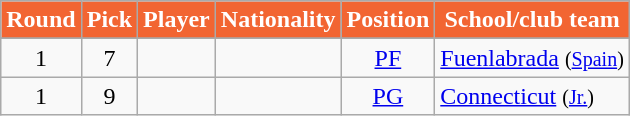<table class="wikitable">
<tr>
<th style="background:#F26532;color:#FFFFFF;">Round</th>
<th style="background:#F26532;color:#FFFFFF;">Pick</th>
<th style="background:#F26532;color:#FFFFFF;">Player</th>
<th style="background:#F26532;color:#FFFFFF;">Nationality</th>
<th style="background:#F26532;color:#FFFFFF;">Position</th>
<th style="background:#F26532;color:#FFFFFF;">School/club team</th>
</tr>
<tr text-align: center">
</tr>
<tr>
<td align=center>1</td>
<td align=center>7</td>
<td></td>
<td></td>
<td align=center><a href='#'>PF</a></td>
<td><a href='#'>Fuenlabrada</a> <small>(<a href='#'>Spain</a>)</small></td>
</tr>
<tr>
<td align=center>1</td>
<td align=center>9</td>
<td></td>
<td></td>
<td align=center><a href='#'>PG</a></td>
<td><a href='#'>Connecticut</a> <small>(<a href='#'>Jr.</a>)</small></td>
</tr>
</table>
